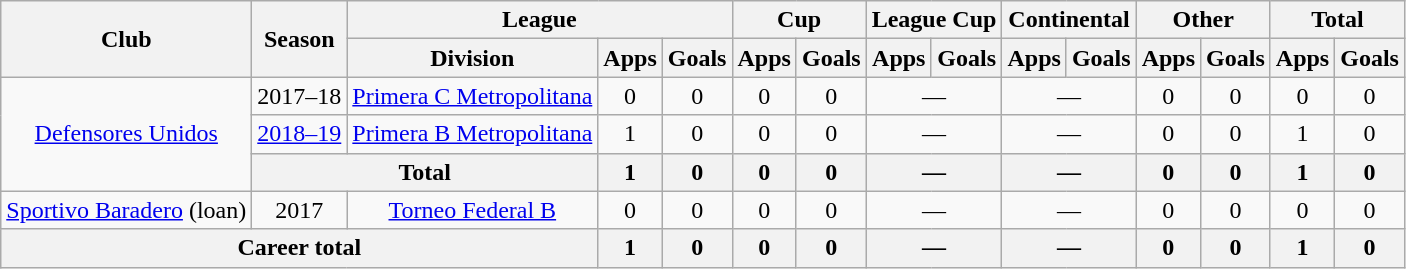<table class="wikitable" style="text-align:center">
<tr>
<th rowspan="2">Club</th>
<th rowspan="2">Season</th>
<th colspan="3">League</th>
<th colspan="2">Cup</th>
<th colspan="2">League Cup</th>
<th colspan="2">Continental</th>
<th colspan="2">Other</th>
<th colspan="2">Total</th>
</tr>
<tr>
<th>Division</th>
<th>Apps</th>
<th>Goals</th>
<th>Apps</th>
<th>Goals</th>
<th>Apps</th>
<th>Goals</th>
<th>Apps</th>
<th>Goals</th>
<th>Apps</th>
<th>Goals</th>
<th>Apps</th>
<th>Goals</th>
</tr>
<tr>
<td rowspan="3"><a href='#'>Defensores Unidos</a></td>
<td>2017–18</td>
<td rowspan="1"><a href='#'>Primera C Metropolitana</a></td>
<td>0</td>
<td>0</td>
<td>0</td>
<td>0</td>
<td colspan="2">—</td>
<td colspan="2">—</td>
<td>0</td>
<td>0</td>
<td>0</td>
<td>0</td>
</tr>
<tr>
<td><a href='#'>2018–19</a></td>
<td rowspan="1"><a href='#'>Primera B Metropolitana</a></td>
<td>1</td>
<td>0</td>
<td>0</td>
<td>0</td>
<td colspan="2">—</td>
<td colspan="2">—</td>
<td>0</td>
<td>0</td>
<td>1</td>
<td>0</td>
</tr>
<tr>
<th colspan="2">Total</th>
<th>1</th>
<th>0</th>
<th>0</th>
<th>0</th>
<th colspan="2">—</th>
<th colspan="2">—</th>
<th>0</th>
<th>0</th>
<th>1</th>
<th>0</th>
</tr>
<tr>
<td rowspan="1"><a href='#'>Sportivo Baradero</a> (loan)</td>
<td>2017</td>
<td rowspan="1"><a href='#'>Torneo Federal B</a></td>
<td>0</td>
<td>0</td>
<td>0</td>
<td>0</td>
<td colspan="2">—</td>
<td colspan="2">—</td>
<td>0</td>
<td>0</td>
<td>0</td>
<td>0</td>
</tr>
<tr>
<th colspan="3">Career total</th>
<th>1</th>
<th>0</th>
<th>0</th>
<th>0</th>
<th colspan="2">—</th>
<th colspan="2">—</th>
<th>0</th>
<th>0</th>
<th>1</th>
<th>0</th>
</tr>
</table>
